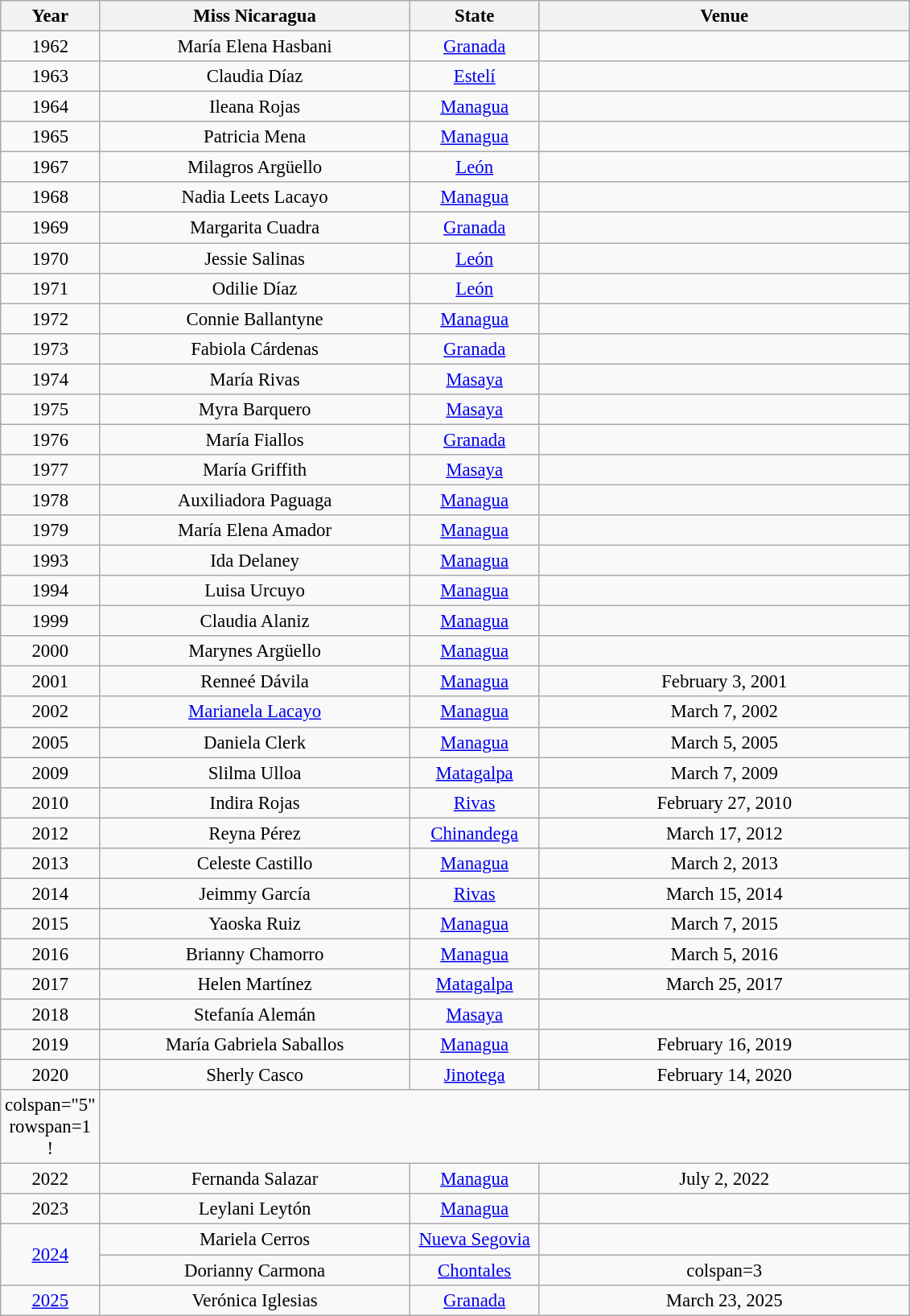<table class="wikitable sortable" style="font-size: 95%; text-align:center">
<tr>
<th width="60">Year</th>
<th width="250">Miss Nicaragua</th>
<th width="100">State</th>
<th width="300">Venue</th>
</tr>
<tr>
<td>1962</td>
<td>María Elena Hasbani</td>
<td><a href='#'>Granada</a></td>
<td></td>
</tr>
<tr>
<td>1963</td>
<td>Claudia Díaz</td>
<td><a href='#'>Estelí</a></td>
<td></td>
</tr>
<tr>
<td>1964</td>
<td>Ileana Rojas</td>
<td><a href='#'>Managua</a></td>
<td></td>
</tr>
<tr>
<td>1965</td>
<td>Patricia Mena</td>
<td><a href='#'>Managua</a></td>
<td></td>
</tr>
<tr>
<td>1967</td>
<td>Milagros Argüello</td>
<td><a href='#'>León</a></td>
<td></td>
</tr>
<tr>
<td>1968</td>
<td>Nadia Leets Lacayo</td>
<td><a href='#'>Managua</a></td>
<td></td>
</tr>
<tr>
<td>1969</td>
<td>Margarita Cuadra</td>
<td><a href='#'>Granada</a></td>
<td></td>
</tr>
<tr>
<td>1970</td>
<td>Jessie Salinas</td>
<td><a href='#'>León</a></td>
<td></td>
</tr>
<tr>
<td>1971</td>
<td>Odilie Díaz</td>
<td><a href='#'>León</a></td>
<td></td>
</tr>
<tr>
<td>1972</td>
<td>Connie Ballantyne</td>
<td><a href='#'>Managua</a></td>
<td></td>
</tr>
<tr>
<td>1973</td>
<td>Fabiola Cárdenas</td>
<td><a href='#'>Granada</a></td>
<td></td>
</tr>
<tr>
<td>1974</td>
<td>María Rivas</td>
<td><a href='#'>Masaya</a></td>
<td></td>
</tr>
<tr>
<td>1975</td>
<td>Myra Barquero</td>
<td><a href='#'>Masaya</a></td>
<td></td>
</tr>
<tr>
<td>1976</td>
<td>María Fiallos</td>
<td><a href='#'>Granada</a></td>
<td></td>
</tr>
<tr>
<td>1977</td>
<td>María Griffith</td>
<td><a href='#'>Masaya</a></td>
<td></td>
</tr>
<tr>
<td>1978</td>
<td>Auxiliadora Paguaga</td>
<td><a href='#'>Managua</a></td>
<td></td>
</tr>
<tr>
<td>1979</td>
<td>María Elena Amador</td>
<td><a href='#'>Managua</a></td>
<td></td>
</tr>
<tr>
<td>1993</td>
<td>Ida Delaney</td>
<td><a href='#'>Managua</a></td>
<td></td>
</tr>
<tr>
<td>1994</td>
<td>Luisa Urcuyo</td>
<td><a href='#'>Managua</a></td>
<td></td>
</tr>
<tr>
<td>1999</td>
<td>Claudia Alaniz</td>
<td><a href='#'>Managua</a></td>
<td></td>
</tr>
<tr>
<td>2000</td>
<td>Marynes Argüello</td>
<td><a href='#'>Managua</a></td>
<td></td>
</tr>
<tr>
<td>2001</td>
<td>Renneé Dávila</td>
<td><a href='#'>Managua</a></td>
<td>February 3, 2001</td>
</tr>
<tr>
<td>2002</td>
<td><a href='#'>Marianela Lacayo</a></td>
<td><a href='#'>Managua</a></td>
<td>March 7, 2002</td>
</tr>
<tr>
<td>2005</td>
<td>Daniela Clerk</td>
<td><a href='#'>Managua</a></td>
<td>March 5, 2005</td>
</tr>
<tr>
<td>2009</td>
<td>Slilma Ulloa</td>
<td><a href='#'>Matagalpa</a></td>
<td>March 7, 2009</td>
</tr>
<tr>
<td>2010</td>
<td>Indira Rojas</td>
<td><a href='#'>Rivas</a></td>
<td>February 27, 2010</td>
</tr>
<tr>
<td>2012</td>
<td>Reyna Pérez</td>
<td><a href='#'>Chinandega</a></td>
<td>March 17, 2012</td>
</tr>
<tr>
<td>2013</td>
<td>Celeste Castillo</td>
<td><a href='#'>Managua</a></td>
<td>March 2, 2013</td>
</tr>
<tr>
<td>2014</td>
<td>Jeimmy García</td>
<td><a href='#'>Rivas</a></td>
<td>March 15, 2014</td>
</tr>
<tr>
<td>2015</td>
<td>Yaoska Ruiz</td>
<td><a href='#'>Managua</a></td>
<td>March 7, 2015</td>
</tr>
<tr>
<td>2016</td>
<td>Brianny Chamorro</td>
<td><a href='#'>Managua</a></td>
<td>March 5, 2016</td>
</tr>
<tr>
<td>2017</td>
<td>Helen Martínez</td>
<td><a href='#'>Matagalpa</a></td>
<td>March 25, 2017</td>
</tr>
<tr>
<td>2018</td>
<td>Stefanía Alemán</td>
<td><a href='#'>Masaya</a></td>
<td></td>
</tr>
<tr>
<td>2019</td>
<td>María Gabriela Saballos</td>
<td><a href='#'>Managua</a></td>
<td>February 16, 2019</td>
</tr>
<tr>
<td>2020</td>
<td>Sherly Casco</td>
<td><a href='#'>Jinotega</a></td>
<td>February 14, 2020</td>
</tr>
<tr>
<td>colspan="5" rowspan=1 !</td>
</tr>
<tr>
<td>2022</td>
<td>Fernanda Salazar</td>
<td><a href='#'>Managua</a></td>
<td>July 2, 2022</td>
</tr>
<tr>
<td>2023</td>
<td>Leylani Leytón</td>
<td><a href='#'>Managua</a></td>
<td></td>
</tr>
<tr>
<td rowspan=2><a href='#'>2024</a></td>
<td>Mariela Cerros</td>
<td><a href='#'>Nueva Segovia</a></td>
<td></td>
</tr>
<tr>
<td>Dorianny Carmona</td>
<td><a href='#'>Chontales</a></td>
<td>colspan=3 </td>
</tr>
<tr>
<td><a href='#'>2025</a></td>
<td>Verónica Iglesias</td>
<td><a href='#'>Granada</a></td>
<td>March 23, 2025</td>
</tr>
</table>
